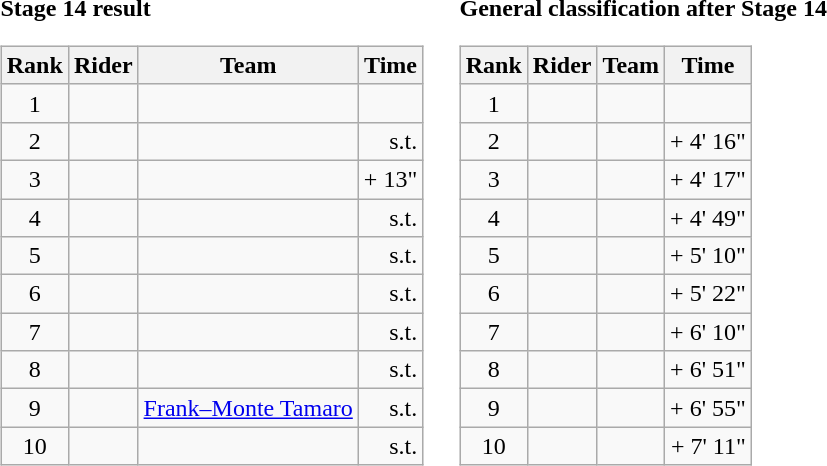<table>
<tr>
<td><strong>Stage 14 result</strong><br><table class="wikitable">
<tr>
<th scope="col">Rank</th>
<th scope="col">Rider</th>
<th scope="col">Team</th>
<th scope="col">Time</th>
</tr>
<tr>
<td style="text-align:center;">1</td>
<td></td>
<td></td>
<td style="text-align:right;"></td>
</tr>
<tr>
<td style="text-align:center;">2</td>
<td></td>
<td></td>
<td style="text-align:right;">s.t.</td>
</tr>
<tr>
<td style="text-align:center;">3</td>
<td></td>
<td></td>
<td style="text-align:right;">+ 13"</td>
</tr>
<tr>
<td style="text-align:center;">4</td>
<td></td>
<td></td>
<td style="text-align:right;">s.t.</td>
</tr>
<tr>
<td style="text-align:center;">5</td>
<td></td>
<td></td>
<td style="text-align:right;">s.t.</td>
</tr>
<tr>
<td style="text-align:center;">6</td>
<td></td>
<td></td>
<td style="text-align:right;">s.t.</td>
</tr>
<tr>
<td style="text-align:center;">7</td>
<td></td>
<td></td>
<td style="text-align:right;">s.t.</td>
</tr>
<tr>
<td style="text-align:center;">8</td>
<td></td>
<td></td>
<td style="text-align:right;">s.t.</td>
</tr>
<tr>
<td style="text-align:center;">9</td>
<td></td>
<td><a href='#'>Frank–Monte Tamaro</a></td>
<td style="text-align:right;">s.t.</td>
</tr>
<tr>
<td style="text-align:center;">10</td>
<td></td>
<td></td>
<td style="text-align:right;">s.t.</td>
</tr>
</table>
</td>
<td></td>
<td><strong>General classification after Stage 14</strong><br><table class="wikitable">
<tr>
<th scope="col">Rank</th>
<th scope="col">Rider</th>
<th scope="col">Team</th>
<th scope="col">Time</th>
</tr>
<tr>
<td style="text-align:center;">1</td>
<td></td>
<td></td>
<td style="text-align:right;"></td>
</tr>
<tr>
<td style="text-align:center;">2</td>
<td></td>
<td></td>
<td style="text-align:right;">+ 4' 16"</td>
</tr>
<tr>
<td style="text-align:center;">3</td>
<td></td>
<td></td>
<td style="text-align:right;">+ 4' 17"</td>
</tr>
<tr>
<td style="text-align:center;">4</td>
<td></td>
<td></td>
<td style="text-align:right;">+ 4' 49"</td>
</tr>
<tr>
<td style="text-align:center;">5</td>
<td></td>
<td></td>
<td style="text-align:right;">+ 5' 10"</td>
</tr>
<tr>
<td style="text-align:center;">6</td>
<td></td>
<td></td>
<td style="text-align:right;">+ 5' 22"</td>
</tr>
<tr>
<td style="text-align:center;">7</td>
<td></td>
<td></td>
<td style="text-align:right;">+ 6' 10"</td>
</tr>
<tr>
<td style="text-align:center;">8</td>
<td></td>
<td></td>
<td style="text-align:right;">+ 6' 51"</td>
</tr>
<tr>
<td style="text-align:center;">9</td>
<td></td>
<td></td>
<td style="text-align:right;">+ 6' 55"</td>
</tr>
<tr>
<td style="text-align:center;">10</td>
<td></td>
<td></td>
<td style="text-align:right;">+ 7' 11"</td>
</tr>
</table>
</td>
</tr>
</table>
